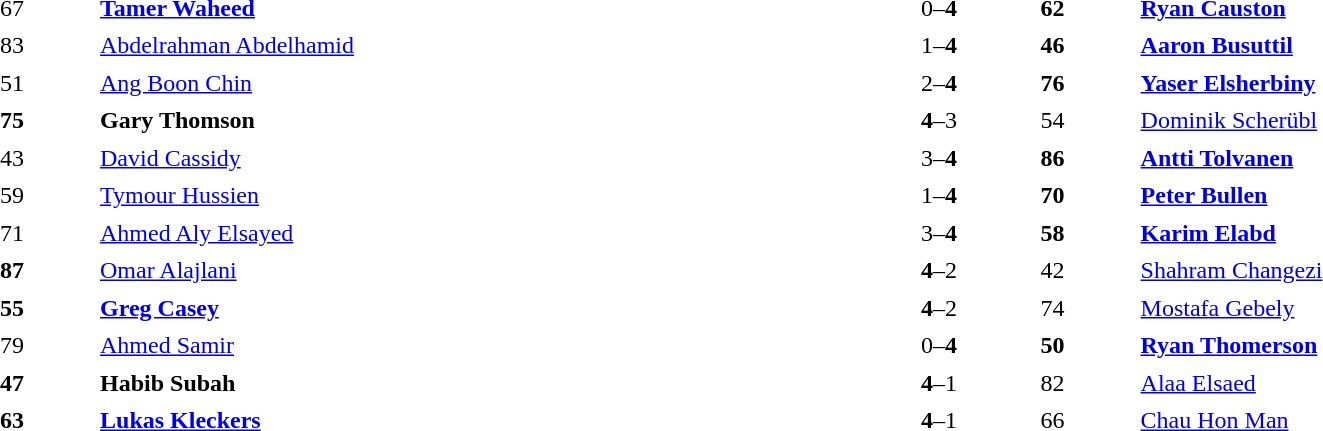<table width="100%" cellspacing="5">
<tr>
<th width=5%></th>
<th width=40%></th>
<th width=10%></th>
<th width=5%></th>
<th width=40%></th>
</tr>
<tr>
<td>67</td>
<td> <strong><a href='#'>Tamer Waheed</a></strong></td>
<td align="center">0–<strong>4</strong></td>
<td><strong>62</strong></td>
<td> <strong><a href='#'>Ryan Causton</a></strong></td>
</tr>
<tr>
<td>83</td>
<td> <a href='#'>Abdelrahman Abdelhamid</a></td>
<td align="center">1–<strong>4</strong></td>
<td><strong>46</strong></td>
<td> <strong><a href='#'>Aaron Busuttil</a></strong></td>
</tr>
<tr>
<td>51</td>
<td> <a href='#'>Ang Boon Chin</a></td>
<td align="center">2–<strong>4</strong></td>
<td><strong>76</strong></td>
<td> <strong><a href='#'>Yaser Elsherbiny</a></strong></td>
</tr>
<tr>
<td><strong>75</strong></td>
<td> <strong>Gary Thomson</strong></td>
<td align="center"><strong>4</strong>–3</td>
<td>54</td>
<td> <a href='#'>Dominik Scherübl</a></td>
</tr>
<tr>
<td>43</td>
<td> <a href='#'>David Cassidy</a></td>
<td align="center">3–<strong>4</strong></td>
<td><strong>86</strong></td>
<td> <strong><a href='#'>Antti Tolvanen</a></strong></td>
</tr>
<tr>
<td>59</td>
<td> <a href='#'>Tymour Hussien</a></td>
<td align="center">1–<strong>4</strong></td>
<td><strong>70</strong></td>
<td> <strong><a href='#'>Peter Bullen</a></strong></td>
</tr>
<tr>
<td>71</td>
<td> <a href='#'>Ahmed Aly Elsayed</a></td>
<td align="center">3–<strong>4</strong></td>
<td><strong>58</strong></td>
<td> <strong><a href='#'>Karim Elabd</a></strong></td>
</tr>
<tr>
<td><strong>87</strong></td>
<td> <a href='#'>Omar Alajlani</a></td>
<td align="center"><strong>4</strong>–2</td>
<td>42</td>
<td> <a href='#'>Shahram Changezi</a></td>
</tr>
<tr>
<td><strong>55</strong></td>
<td> <strong><a href='#'>Greg Casey</a></strong></td>
<td align="center"><strong>4</strong>–2</td>
<td>74</td>
<td> <a href='#'>Mostafa Gebely</a></td>
</tr>
<tr>
<td>79</td>
<td> <a href='#'>Ahmed Samir</a></td>
<td align="center">0–<strong>4</strong></td>
<td><strong>50</strong></td>
<td> <strong><a href='#'>Ryan Thomerson</a></strong></td>
</tr>
<tr>
<td><strong>47</strong></td>
<td> <strong>Habib Subah</strong></td>
<td align="center"><strong>4</strong>–1</td>
<td>82</td>
<td> <a href='#'>Alaa Elsaed</a></td>
</tr>
<tr>
<td><strong>63</strong></td>
<td> <strong><a href='#'>Lukas Kleckers</a></strong></td>
<td align="center"><strong>4</strong>–1</td>
<td>66</td>
<td> <a href='#'>Chau Hon Man</a></td>
</tr>
</table>
